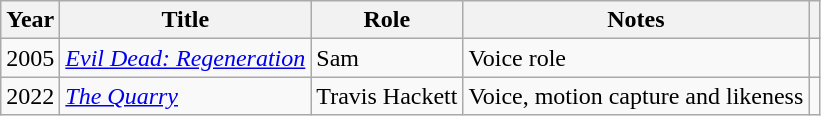<table class="wikitable sortable">
<tr>
<th>Year</th>
<th>Title</th>
<th>Role</th>
<th class="unsortable">Notes</th>
<th class=unsortable></th>
</tr>
<tr>
<td>2005</td>
<td><em><a href='#'>Evil Dead: Regeneration</a></em></td>
<td>Sam</td>
<td>Voice role</td>
<td></td>
</tr>
<tr>
<td>2022</td>
<td><em><a href='#'>The Quarry</a></em></td>
<td>Travis Hackett</td>
<td>Voice, motion capture and likeness</td>
<td></td>
</tr>
</table>
